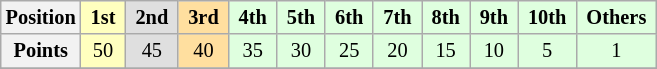<table class="wikitable" style="font-size:85%; text-align:center">
<tr>
<th>Position</th>
<td style="background:#ffffbf;"> <strong>1st</strong> </td>
<td style="background:#dfdfdf;"> <strong>2nd</strong> </td>
<td style="background:#ffdf9f;"> <strong>3rd</strong> </td>
<td style="background:#dfffdf;"> <strong>4th</strong> </td>
<td style="background:#dfffdf;"> <strong>5th</strong> </td>
<td style="background:#dfffdf;"> <strong>6th</strong> </td>
<td style="background:#dfffdf;"> <strong>7th</strong> </td>
<td style="background:#dfffdf;"> <strong>8th</strong> </td>
<td style="background:#dfffdf;"> <strong>9th</strong> </td>
<td style="background:#dfffdf;"> <strong>10th</strong> </td>
<td style="background:#dfffdf;"> <strong>Others</strong> </td>
</tr>
<tr>
<th>Points</th>
<td style="background:#ffffbf;">50</td>
<td style="background:#dfdfdf;">45</td>
<td style="background:#ffdf9f;">40</td>
<td style="background:#dfffdf;">35</td>
<td style="background:#dfffdf;">30</td>
<td style="background:#dfffdf;">25</td>
<td style="background:#dfffdf;">20</td>
<td style="background:#dfffdf;">15</td>
<td style="background:#dfffdf;">10</td>
<td style="background:#dfffdf;">5</td>
<td style="background:#dfffdf;">1</td>
</tr>
<tr>
</tr>
</table>
